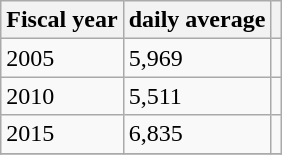<table class="wikitable">
<tr>
<th>Fiscal year</th>
<th>daily average</th>
<th></th>
</tr>
<tr>
<td>2005</td>
<td>5,969</td>
<td></td>
</tr>
<tr>
<td>2010</td>
<td>5,511</td>
<td></td>
</tr>
<tr>
<td>2015</td>
<td>6,835</td>
<td></td>
</tr>
<tr>
</tr>
</table>
